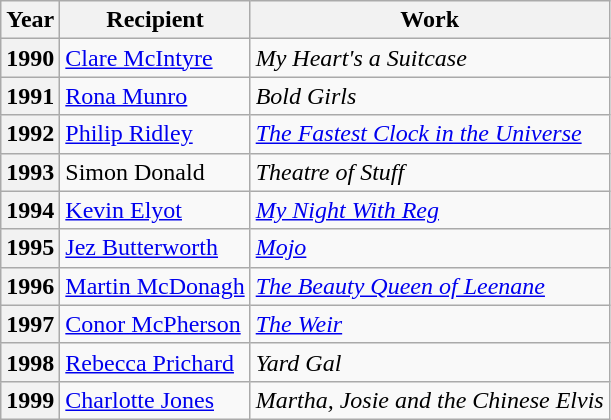<table class="wikitable">
<tr>
<th>Year</th>
<th>Recipient</th>
<th>Work</th>
</tr>
<tr>
<th>1990</th>
<td><a href='#'>Clare McIntyre</a></td>
<td><em>My Heart's a Suitcase</em></td>
</tr>
<tr>
<th>1991</th>
<td><a href='#'>Rona Munro</a></td>
<td><em>Bold Girls</em></td>
</tr>
<tr>
<th>1992</th>
<td><a href='#'>Philip Ridley</a></td>
<td><em><a href='#'>The Fastest Clock in the Universe</a></em></td>
</tr>
<tr>
<th>1993</th>
<td>Simon Donald</td>
<td><em>Theatre of Stuff</em></td>
</tr>
<tr>
<th>1994</th>
<td><a href='#'>Kevin Elyot</a></td>
<td><em><a href='#'>My Night With Reg</a></em></td>
</tr>
<tr>
<th>1995</th>
<td><a href='#'>Jez Butterworth</a></td>
<td><em><a href='#'>Mojo</a></em></td>
</tr>
<tr>
<th>1996</th>
<td><a href='#'>Martin McDonagh</a></td>
<td><em><a href='#'>The Beauty Queen of Leenane</a></em></td>
</tr>
<tr>
<th>1997</th>
<td><a href='#'>Conor McPherson</a></td>
<td><em><a href='#'>The Weir</a></em></td>
</tr>
<tr>
<th>1998</th>
<td><a href='#'>Rebecca Prichard</a></td>
<td><em>Yard Gal</em></td>
</tr>
<tr>
<th>1999</th>
<td><a href='#'>Charlotte Jones</a></td>
<td><em>Martha, Josie and the Chinese Elvis</em></td>
</tr>
</table>
